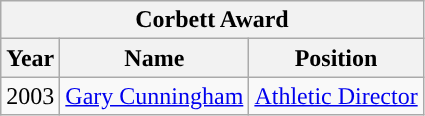<table class="wikitable">
<tr align="center">
<th colspan=5>Corbett Award</th>
</tr>
<tr>
<th>Year</th>
<th>Name</th>
<th>Position</th>
</tr>
<tr align="center" bgcolor="">
<td>2003</td>
<td><a href='#'>Gary Cunningham</a></td>
<td><a href='#'>Athletic Director</a></td>
</tr>
</table>
